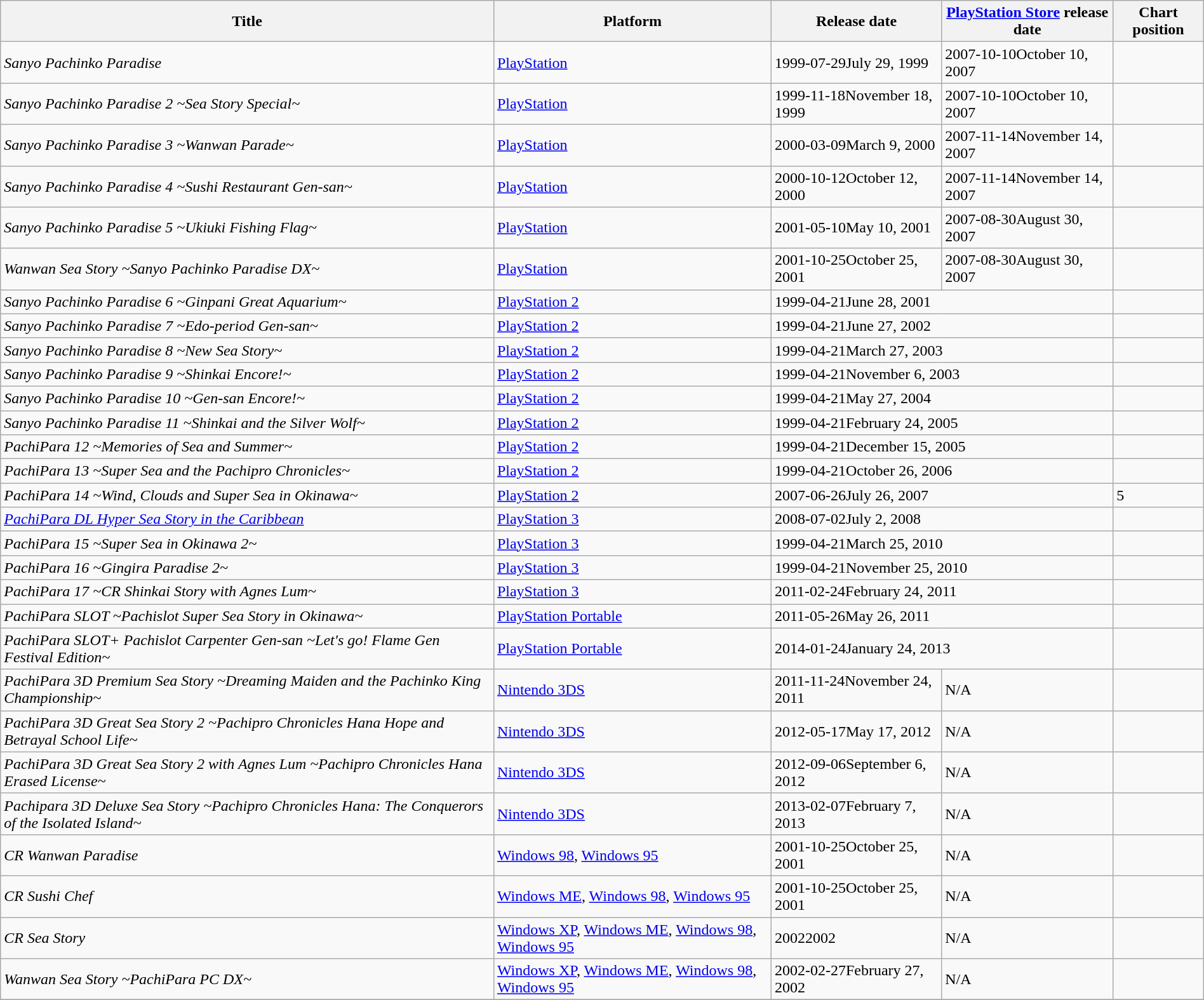<table class="wikitable sortable" width=100%>
<tr>
<th>Title</th>
<th>Platform</th>
<th>Release date</th>
<th><a href='#'>PlayStation Store</a> release date</th>
<th>Chart position</th>
</tr>
<tr>
<td><em>Sanyo Pachinko Paradise </em></td>
<td><a href='#'>PlayStation</a></td>
<td><span>1999-07-29</span>July 29, 1999</td>
<td><span>2007-10-10</span>October 10, 2007</td>
<td></td>
</tr>
<tr>
<td><em>Sanyo Pachinko Paradise 2 ~Sea Story Special~ </em></td>
<td><a href='#'>PlayStation</a></td>
<td><span>1999-11-18</span>November 18, 1999</td>
<td><span>2007-10-10</span>October 10, 2007</td>
<td></td>
</tr>
<tr>
<td><em>Sanyo Pachinko Paradise 3 ~Wanwan Parade~ </em></td>
<td><a href='#'>PlayStation</a></td>
<td><span>2000-03-09</span>March 9, 2000</td>
<td><span>2007-11-14</span>November 14, 2007</td>
<td></td>
</tr>
<tr>
<td><em>Sanyo Pachinko Paradise 4 ~Sushi Restaurant Gen-san~ </em></td>
<td><a href='#'>PlayStation</a></td>
<td><span>2000-10-12</span>October 12, 2000</td>
<td><span>2007-11-14</span>November 14, 2007</td>
<td></td>
</tr>
<tr>
<td><em>Sanyo Pachinko Paradise 5 ~Ukiuki Fishing Flag~ </em></td>
<td><a href='#'>PlayStation</a></td>
<td><span>2001-05-10</span>May 10, 2001</td>
<td><span>2007-08-30</span>August 30, 2007</td>
<td></td>
</tr>
<tr>
<td><em>Wanwan Sea Story ~Sanyo Pachinko Paradise DX~ </em></td>
<td><a href='#'>PlayStation</a></td>
<td><span>2001-10-25</span>October 25, 2001</td>
<td><span>2007-08-30</span>August 30, 2007</td>
<td></td>
</tr>
<tr>
<td><em>Sanyo Pachinko Paradise 6 ~Ginpani Great Aquarium~ </em></td>
<td><a href='#'>PlayStation 2</a></td>
<td colspan=2><span>1999-04-21</span>June 28, 2001</td>
<td></td>
</tr>
<tr>
<td><em>Sanyo Pachinko Paradise 7 ~Edo-period Gen-san~ </em></td>
<td><a href='#'>PlayStation 2</a></td>
<td colspan=2><span>1999-04-21</span>June 27, 2002</td>
<td></td>
</tr>
<tr>
<td><em>Sanyo Pachinko Paradise 8 ~New Sea Story~ </em></td>
<td><a href='#'>PlayStation 2</a></td>
<td colspan=2><span>1999-04-21</span>March 27, 2003</td>
<td></td>
</tr>
<tr>
<td><em>Sanyo Pachinko Paradise 9 ~Shinkai Encore!~ </em></td>
<td><a href='#'>PlayStation 2</a></td>
<td colspan=2><span>1999-04-21</span>November 6, 2003</td>
<td></td>
</tr>
<tr>
<td><em>Sanyo Pachinko Paradise 10 ~Gen-san Encore!~ </em></td>
<td><a href='#'>PlayStation 2</a></td>
<td colspan=2><span>1999-04-21</span>May 27, 2004</td>
<td></td>
</tr>
<tr>
<td><em>Sanyo Pachinko Paradise 11 ~Shinkai and the Silver Wolf~ </em></td>
<td><a href='#'>PlayStation 2</a></td>
<td colspan=2><span>1999-04-21</span>February 24, 2005</td>
<td></td>
</tr>
<tr>
<td><em>PachiPara 12 ~Memories of Sea and Summer~ </em></td>
<td><a href='#'>PlayStation 2</a></td>
<td colspan=2><span>1999-04-21</span>December 15, 2005</td>
<td></td>
</tr>
<tr>
<td><em>PachiPara 13 ~Super Sea and the Pachipro Chronicles~ </em></td>
<td><a href='#'>PlayStation 2</a></td>
<td colspan=2><span>1999-04-21</span>October 26, 2006</td>
<td></td>
</tr>
<tr>
<td><em>PachiPara 14 ~Wind, Clouds and Super Sea in Okinawa~ </em></td>
<td><a href='#'>PlayStation 2</a></td>
<td colspan=2><span>2007-06-26</span>July 26, 2007</td>
<td>5</td>
</tr>
<tr>
<td><em><a href='#'>PachiPara DL Hyper Sea Story in the Caribbean</a> </em></td>
<td><a href='#'>PlayStation 3</a></td>
<td colspan=2><span>2008-07-02</span>July 2, 2008</td>
<td></td>
</tr>
<tr>
<td><em>PachiPara 15 ~Super Sea in Okinawa 2~ </em></td>
<td><a href='#'>PlayStation 3</a></td>
<td colspan=2><span>1999-04-21</span>March 25, 2010</td>
<td></td>
</tr>
<tr>
<td><em>PachiPara 16 ~Gingira Paradise 2~ </em></td>
<td><a href='#'>PlayStation 3</a></td>
<td colspan=2><span>1999-04-21</span>November 25, 2010</td>
<td></td>
</tr>
<tr>
<td><em>PachiPara 17 ~CR Shinkai Story with Agnes Lum~ </em></td>
<td><a href='#'>PlayStation 3</a></td>
<td colspan=2><span>2011-02-24</span>February 24, 2011</td>
<td></td>
</tr>
<tr>
<td><em>PachiPara SLOT ~Pachislot Super Sea Story in Okinawa~ </em></td>
<td><a href='#'>PlayStation Portable</a></td>
<td colspan=2><span>2011-05-26</span>May 26, 2011</td>
<td></td>
</tr>
<tr>
<td><em>PachiPara SLOT+ Pachislot Carpenter Gen-san ~Let's go! Flame Gen Festival Edition~ </em></td>
<td><a href='#'>PlayStation Portable</a></td>
<td colspan=2><span>2014-01-24</span>January 24, 2013</td>
<td></td>
</tr>
<tr>
<td><em>PachiPara 3D Premium Sea Story ~Dreaming Maiden and the Pachinko King Championship~ </em></td>
<td><a href='#'>Nintendo 3DS</a></td>
<td><span>2011-11-24</span>November 24, 2011</td>
<td>N/A</td>
<td></td>
</tr>
<tr>
<td><em>PachiPara 3D Great Sea Story 2 ~Pachipro Chronicles Hana Hope and Betrayal School Life~ </em></td>
<td><a href='#'>Nintendo 3DS</a></td>
<td><span>2012-05-17</span>May 17, 2012</td>
<td>N/A</td>
<td></td>
</tr>
<tr>
<td><em>PachiPara 3D Great Sea Story 2 with Agnes Lum ~Pachipro Chronicles Hana Erased License~ </em></td>
<td><a href='#'>Nintendo 3DS</a></td>
<td><span>2012-09-06</span>September 6, 2012</td>
<td>N/A</td>
<td></td>
</tr>
<tr>
<td><em>Pachipara 3D Deluxe Sea Story ~Pachipro Chronicles Hana: The Conquerors of the Isolated Island~ </em></td>
<td><a href='#'>Nintendo 3DS</a></td>
<td><span>2013-02-07</span>February 7, 2013</td>
<td>N/A</td>
<td></td>
</tr>
<tr>
<td><em>CR Wanwan Paradise </em></td>
<td><a href='#'>Windows 98</a>, <a href='#'>Windows 95</a></td>
<td><span>2001-10-25</span>October 25, 2001</td>
<td>N/A</td>
<td></td>
</tr>
<tr>
<td><em>CR Sushi Chef </em></td>
<td><a href='#'>Windows ME</a>, <a href='#'>Windows 98</a>, <a href='#'>Windows 95</a></td>
<td><span>2001-10-25</span>October 25, 2001</td>
<td>N/A</td>
<td></td>
</tr>
<tr>
<td><em>CR Sea Story </em></td>
<td><a href='#'>Windows XP</a>, <a href='#'>Windows ME</a>, <a href='#'>Windows 98</a>, <a href='#'>Windows 95</a></td>
<td><span>2002</span>2002</td>
<td>N/A</td>
<td></td>
</tr>
<tr>
<td><em>Wanwan Sea Story ~PachiPara PC DX~ </em></td>
<td><a href='#'>Windows XP</a>, <a href='#'>Windows ME</a>, <a href='#'>Windows 98</a>, <a href='#'>Windows 95</a></td>
<td><span>2002-02-27</span>February 27, 2002</td>
<td>N/A</td>
<td></td>
</tr>
<tr>
</tr>
</table>
